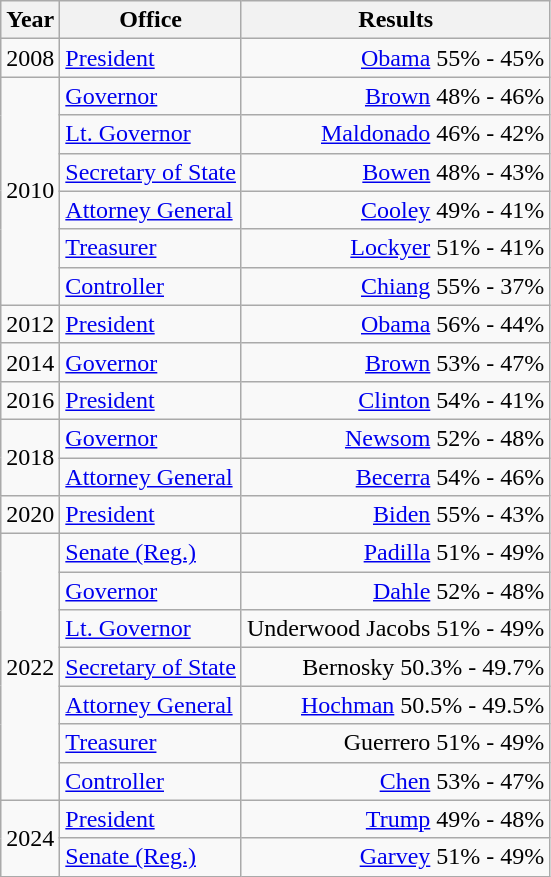<table class=wikitable>
<tr>
<th>Year</th>
<th>Office</th>
<th>Results</th>
</tr>
<tr>
<td>2008</td>
<td><a href='#'>President</a></td>
<td align="right" ><a href='#'>Obama</a> 55% - 45%</td>
</tr>
<tr>
<td rowspan=6>2010</td>
<td><a href='#'>Governor</a></td>
<td align="right" ><a href='#'>Brown</a> 48% - 46%</td>
</tr>
<tr>
<td><a href='#'>Lt. Governor</a></td>
<td align="right" ><a href='#'>Maldonado</a> 46% - 42%</td>
</tr>
<tr>
<td><a href='#'>Secretary of State</a></td>
<td align="right" ><a href='#'>Bowen</a> 48% - 43%</td>
</tr>
<tr>
<td><a href='#'>Attorney General</a></td>
<td align="right" ><a href='#'>Cooley</a> 49% - 41%</td>
</tr>
<tr>
<td><a href='#'>Treasurer</a></td>
<td align="right" ><a href='#'>Lockyer</a> 51% - 41%</td>
</tr>
<tr>
<td><a href='#'>Controller</a></td>
<td align="right" ><a href='#'>Chiang</a> 55% - 37%</td>
</tr>
<tr>
<td>2012</td>
<td><a href='#'>President</a></td>
<td align="right" ><a href='#'>Obama</a> 56% - 44%</td>
</tr>
<tr>
<td>2014</td>
<td><a href='#'>Governor</a></td>
<td align="right" ><a href='#'>Brown</a> 53% - 47%</td>
</tr>
<tr>
<td>2016</td>
<td><a href='#'>President</a></td>
<td align="right" ><a href='#'>Clinton</a> 54% - 41%</td>
</tr>
<tr>
<td rowspan=2>2018</td>
<td><a href='#'>Governor</a></td>
<td align="right" ><a href='#'>Newsom</a> 52% - 48%</td>
</tr>
<tr>
<td><a href='#'>Attorney General</a></td>
<td align="right" ><a href='#'>Becerra</a> 54% - 46%</td>
</tr>
<tr>
<td>2020</td>
<td><a href='#'>President</a></td>
<td align="right" ><a href='#'>Biden</a> 55% - 43%</td>
</tr>
<tr>
<td rowspan=7>2022</td>
<td><a href='#'>Senate (Reg.)</a></td>
<td align="right" ><a href='#'>Padilla</a> 51% - 49%</td>
</tr>
<tr>
<td><a href='#'>Governor</a></td>
<td align="right" ><a href='#'>Dahle</a> 52% - 48%</td>
</tr>
<tr>
<td><a href='#'>Lt. Governor</a></td>
<td align="right" >Underwood Jacobs 51% - 49%</td>
</tr>
<tr>
<td><a href='#'>Secretary of State</a></td>
<td align="right" >Bernosky 50.3% - 49.7%</td>
</tr>
<tr>
<td><a href='#'>Attorney General</a></td>
<td align="right" ><a href='#'>Hochman</a> 50.5% - 49.5%</td>
</tr>
<tr>
<td><a href='#'>Treasurer</a></td>
<td align="right" >Guerrero 51% - 49%</td>
</tr>
<tr>
<td><a href='#'>Controller</a></td>
<td align="right" ><a href='#'>Chen</a> 53% - 47%</td>
</tr>
<tr>
<td rowspan=2>2024</td>
<td><a href='#'>President</a></td>
<td align="right" ><a href='#'>Trump</a> 49% - 48%</td>
</tr>
<tr>
<td><a href='#'>Senate (Reg.)</a></td>
<td align="right" ><a href='#'>Garvey</a> 51% - 49%</td>
</tr>
</table>
